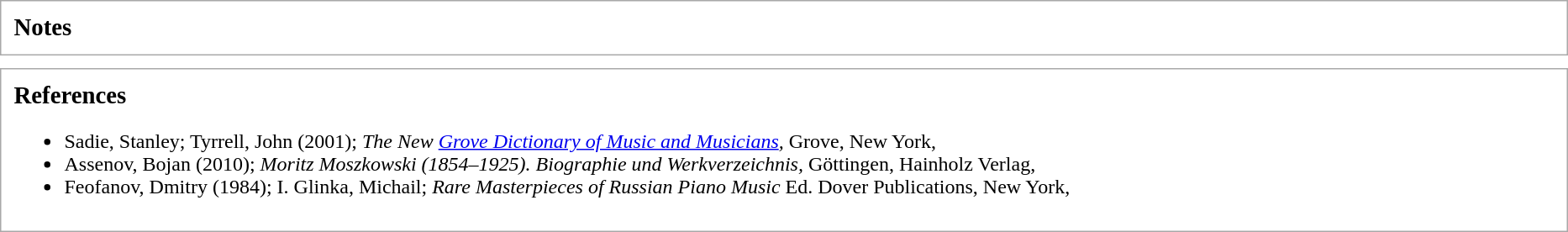<table width=100% cellspacing=10px cellpadding=10px style="background: transparent;">
<tr valign="top">
<td width="50%" style="border:1px solid #A9A9A9;"><big><strong>Notes</strong></big> </td>
</tr>
<tr>
<td width="50%" style="border:1px solid #A9A9A9;"><big><strong>References</strong></big><br><ul><li>Sadie, Stanley; Tyrrell, John (2001); <em>The New <a href='#'>Grove Dictionary of Music and Musicians</a>,</em> Grove, New York, </li><li>Assenov, Bojan (2010); <em>Moritz Moszkowski (1854–1925). Biographie und Werkverzeichnis,</em> Göttingen, Hainholz Verlag,  </li><li>Feofanov, Dmitry (1984); I. Glinka, Michail; <em>Rare Masterpieces of Russian Piano Music</em> Ed. Dover Publications, New York, </li></ul></td>
</tr>
</table>
